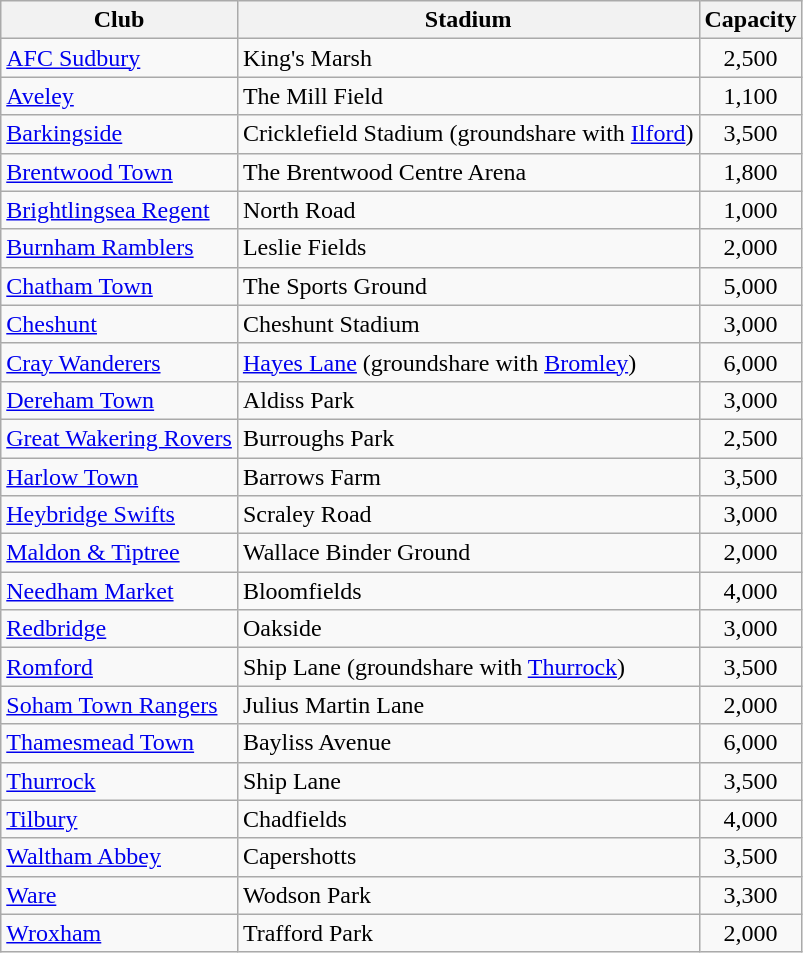<table class="wikitable sortable">
<tr>
<th>Club</th>
<th>Stadium</th>
<th>Capacity</th>
</tr>
<tr>
<td><a href='#'>AFC Sudbury</a></td>
<td>King's Marsh</td>
<td align=center>2,500</td>
</tr>
<tr>
<td><a href='#'>Aveley</a></td>
<td>The Mill Field</td>
<td align=center>1,100</td>
</tr>
<tr>
<td><a href='#'>Barkingside</a></td>
<td>Cricklefield Stadium (groundshare with <a href='#'>Ilford</a>)</td>
<td align=center>3,500</td>
</tr>
<tr>
<td><a href='#'>Brentwood Town</a></td>
<td>The Brentwood Centre Arena</td>
<td align=center>1,800</td>
</tr>
<tr>
<td><a href='#'>Brightlingsea Regent</a></td>
<td>North Road</td>
<td align=center>1,000</td>
</tr>
<tr>
<td><a href='#'>Burnham Ramblers</a></td>
<td>Leslie Fields</td>
<td align=center>2,000</td>
</tr>
<tr>
<td><a href='#'>Chatham Town</a></td>
<td>The Sports Ground</td>
<td align=center>5,000</td>
</tr>
<tr>
<td><a href='#'>Cheshunt</a></td>
<td>Cheshunt Stadium</td>
<td align=center>3,000</td>
</tr>
<tr>
<td><a href='#'>Cray Wanderers</a></td>
<td><a href='#'>Hayes Lane</a> (groundshare with <a href='#'>Bromley</a>)</td>
<td align=center>6,000</td>
</tr>
<tr>
<td><a href='#'>Dereham Town</a></td>
<td>Aldiss Park</td>
<td align=center>3,000</td>
</tr>
<tr>
<td><a href='#'>Great Wakering Rovers</a></td>
<td>Burroughs Park</td>
<td align=center>2,500</td>
</tr>
<tr>
<td><a href='#'>Harlow Town</a></td>
<td>Barrows Farm</td>
<td align=center>3,500</td>
</tr>
<tr>
<td><a href='#'>Heybridge Swifts</a></td>
<td>Scraley Road</td>
<td align=center>3,000</td>
</tr>
<tr>
<td><a href='#'>Maldon & Tiptree</a></td>
<td>Wallace Binder Ground</td>
<td align=center>2,000</td>
</tr>
<tr>
<td><a href='#'>Needham Market</a></td>
<td>Bloomfields</td>
<td align=center>4,000</td>
</tr>
<tr>
<td><a href='#'>Redbridge</a></td>
<td>Oakside</td>
<td align=center>3,000</td>
</tr>
<tr>
<td><a href='#'>Romford</a></td>
<td>Ship Lane (groundshare with <a href='#'>Thurrock</a>)</td>
<td align=center>3,500</td>
</tr>
<tr>
<td><a href='#'>Soham Town Rangers</a></td>
<td>Julius Martin Lane</td>
<td align=center>2,000</td>
</tr>
<tr>
<td><a href='#'>Thamesmead Town</a></td>
<td>Bayliss Avenue</td>
<td align="center">6,000</td>
</tr>
<tr>
<td><a href='#'>Thurrock</a></td>
<td>Ship Lane</td>
<td align="center">3,500</td>
</tr>
<tr>
<td><a href='#'>Tilbury</a></td>
<td>Chadfields</td>
<td align=center>4,000</td>
</tr>
<tr>
<td><a href='#'>Waltham Abbey</a></td>
<td>Capershotts</td>
<td align=center>3,500</td>
</tr>
<tr>
<td><a href='#'>Ware</a></td>
<td>Wodson Park</td>
<td align=center>3,300</td>
</tr>
<tr>
<td><a href='#'>Wroxham</a></td>
<td>Trafford Park</td>
<td align=center>2,000</td>
</tr>
</table>
